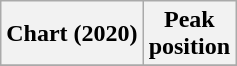<table class="wikitable plainrowheaders">
<tr>
<th scope="col">Chart (2020)</th>
<th scope="col">Peak<br>position</th>
</tr>
<tr>
</tr>
</table>
